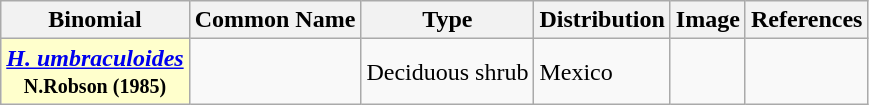<table class="wikitable mw-collapsible ">
<tr>
<th>Binomial</th>
<th>Common Name</th>
<th>Type</th>
<th>Distribution</th>
<th>Image</th>
<th>References</th>
</tr>
<tr>
<th scope="row" align="left" style="background:#FFFFCC;"><em><a href='#'>H. umbraculoides</a></em><br><small>N.Robson (1985)</small></th>
<td></td>
<td>Deciduous shrub</td>
<td>Mexico</td>
<td></td>
<td></td>
</tr>
</table>
